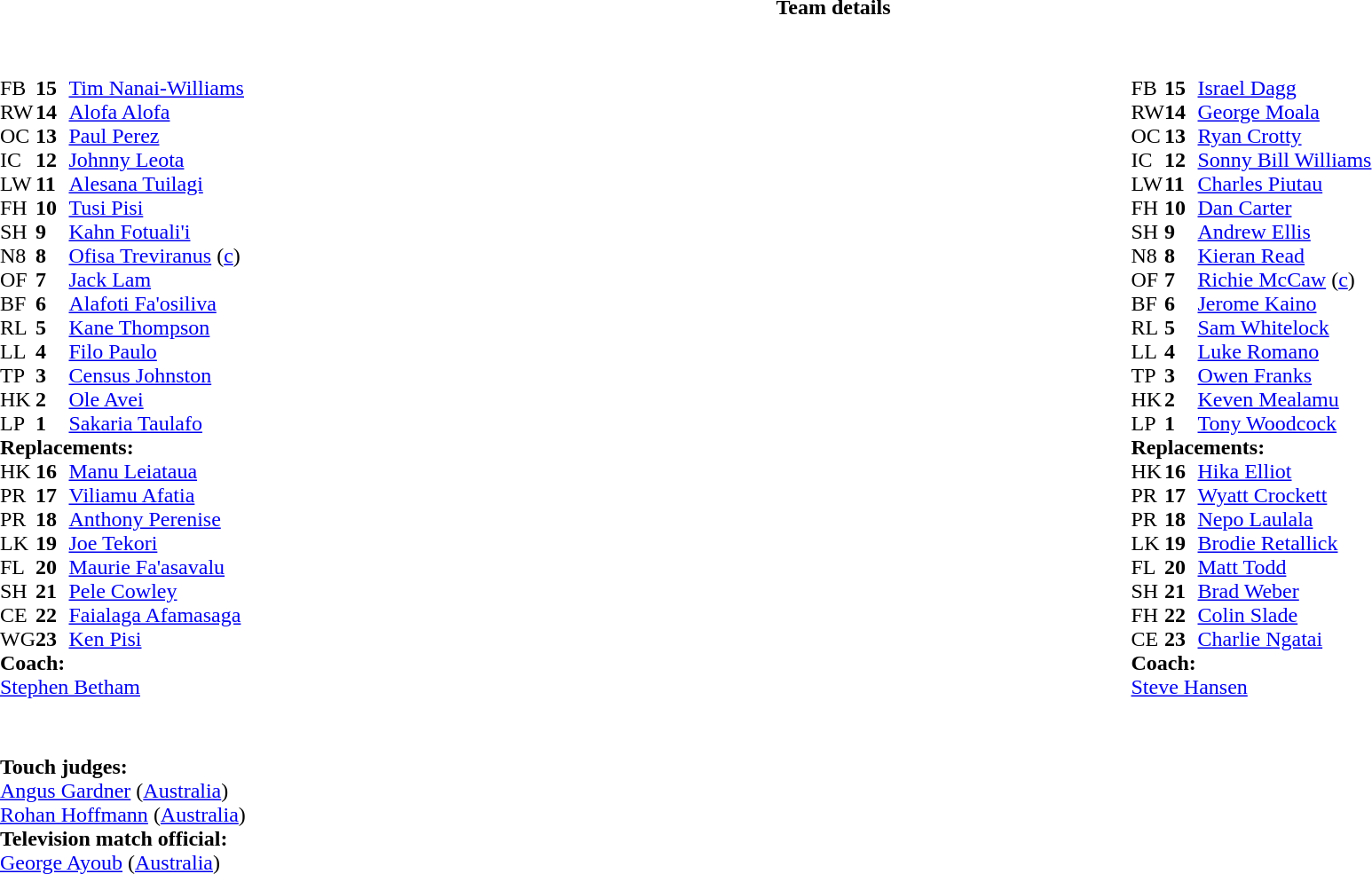<table border="0" width="100%" class="collapsible collapsed">
<tr>
<th>Team details</th>
</tr>
<tr>
<td><br><table style="width:100%;">
<tr>
<td style="vertical-align:top; width:50%"><br><table cellspacing="0" cellpadding="0">
<tr>
<th width="25"></th>
<th width="25"></th>
</tr>
<tr>
<td>FB</td>
<td><strong>15</strong></td>
<td><a href='#'>Tim Nanai-Williams</a></td>
</tr>
<tr>
<td>RW</td>
<td><strong>14</strong></td>
<td><a href='#'>Alofa Alofa</a></td>
<td></td>
<td></td>
</tr>
<tr>
<td>OC</td>
<td><strong>13</strong></td>
<td><a href='#'>Paul Perez</a></td>
</tr>
<tr>
<td>IC</td>
<td><strong>12</strong></td>
<td><a href='#'>Johnny Leota</a></td>
<td></td>
<td></td>
</tr>
<tr>
<td>LW</td>
<td><strong>11</strong></td>
<td><a href='#'>Alesana Tuilagi</a></td>
</tr>
<tr>
<td>FH</td>
<td><strong>10</strong></td>
<td><a href='#'>Tusi Pisi</a></td>
<td></td>
<td></td>
</tr>
<tr>
<td>SH</td>
<td><strong>9</strong></td>
<td><a href='#'>Kahn Fotuali'i</a></td>
</tr>
<tr>
<td>N8</td>
<td><strong>8</strong></td>
<td><a href='#'>Ofisa Treviranus</a> (<a href='#'>c</a>)</td>
<td></td>
<td></td>
</tr>
<tr>
<td>OF</td>
<td><strong>7</strong></td>
<td><a href='#'>Jack Lam</a></td>
</tr>
<tr>
<td>BF</td>
<td><strong>6</strong></td>
<td><a href='#'>Alafoti Fa'osiliva</a></td>
</tr>
<tr>
<td>RL</td>
<td><strong>5</strong></td>
<td><a href='#'>Kane Thompson</a></td>
</tr>
<tr>
<td>LL</td>
<td><strong>4</strong></td>
<td><a href='#'>Filo Paulo</a></td>
<td></td>
<td></td>
</tr>
<tr>
<td>TP</td>
<td><strong>3</strong></td>
<td><a href='#'>Census Johnston</a></td>
<td></td>
<td></td>
</tr>
<tr>
<td>HK</td>
<td><strong>2</strong></td>
<td><a href='#'>Ole Avei</a></td>
<td></td>
<td></td>
</tr>
<tr>
<td>LP</td>
<td><strong>1</strong></td>
<td><a href='#'>Sakaria Taulafo</a></td>
<td></td>
<td></td>
</tr>
<tr>
<td colspan=3><strong>Replacements:</strong></td>
</tr>
<tr>
<td>HK</td>
<td><strong>16</strong></td>
<td><a href='#'>Manu Leiataua</a></td>
<td></td>
<td></td>
</tr>
<tr>
<td>PR</td>
<td><strong>17</strong></td>
<td><a href='#'>Viliamu Afatia</a></td>
<td></td>
<td></td>
</tr>
<tr>
<td>PR</td>
<td><strong>18</strong></td>
<td><a href='#'>Anthony Perenise</a></td>
<td></td>
<td></td>
</tr>
<tr>
<td>LK</td>
<td><strong>19</strong></td>
<td><a href='#'>Joe Tekori</a></td>
<td></td>
<td></td>
</tr>
<tr>
<td>FL</td>
<td><strong>20</strong></td>
<td><a href='#'>Maurie Fa'asavalu</a></td>
<td></td>
<td></td>
</tr>
<tr>
<td>SH</td>
<td><strong>21</strong></td>
<td><a href='#'>Pele Cowley</a></td>
<td></td>
<td></td>
</tr>
<tr>
<td>CE</td>
<td><strong>22</strong></td>
<td><a href='#'>Faialaga Afamasaga</a></td>
<td></td>
<td></td>
</tr>
<tr>
<td>WG</td>
<td><strong>23</strong></td>
<td><a href='#'>Ken Pisi</a></td>
<td></td>
<td></td>
</tr>
<tr>
<td colspan=3><strong>Coach:</strong></td>
</tr>
<tr>
<td colspan="4"> <a href='#'>Stephen Betham</a></td>
</tr>
</table>
</td>
<td style="vertical-align:top; width:50%"><br><table cellspacing="0" cellpadding="0" style="margin:auto">
<tr>
<th width="25"></th>
<th width="25"></th>
</tr>
<tr>
<td>FB</td>
<td><strong>15</strong></td>
<td><a href='#'>Israel Dagg</a></td>
<td></td>
<td></td>
</tr>
<tr>
<td>RW</td>
<td><strong>14</strong></td>
<td><a href='#'>George Moala</a></td>
<td></td>
<td></td>
<td></td>
<td></td>
</tr>
<tr>
<td>OC</td>
<td><strong>13</strong></td>
<td><a href='#'>Ryan Crotty</a></td>
</tr>
<tr>
<td>IC</td>
<td><strong>12</strong></td>
<td><a href='#'>Sonny Bill Williams</a></td>
</tr>
<tr>
<td>LW</td>
<td><strong>11</strong></td>
<td><a href='#'>Charles Piutau</a></td>
</tr>
<tr>
<td>FH</td>
<td><strong>10</strong></td>
<td><a href='#'>Dan Carter</a></td>
</tr>
<tr>
<td>SH</td>
<td><strong>9</strong></td>
<td><a href='#'>Andrew Ellis</a></td>
<td></td>
<td></td>
</tr>
<tr>
<td>N8</td>
<td><strong>8</strong></td>
<td><a href='#'>Kieran Read</a></td>
</tr>
<tr>
<td>OF</td>
<td><strong>7</strong></td>
<td><a href='#'>Richie McCaw</a> (<a href='#'>c</a>)</td>
</tr>
<tr>
<td>BF</td>
<td><strong>6</strong></td>
<td><a href='#'>Jerome Kaino</a></td>
<td></td>
<td></td>
</tr>
<tr>
<td>RL</td>
<td><strong>5</strong></td>
<td><a href='#'>Sam Whitelock</a></td>
<td></td>
<td></td>
<td></td>
<td></td>
</tr>
<tr>
<td>LL</td>
<td><strong>4</strong></td>
<td><a href='#'>Luke Romano</a></td>
<td></td>
<td colspan=2></td>
</tr>
<tr>
<td>TP</td>
<td><strong>3</strong></td>
<td><a href='#'>Owen Franks</a></td>
<td></td>
<td></td>
</tr>
<tr>
<td>HK</td>
<td><strong>2</strong></td>
<td><a href='#'>Keven Mealamu</a></td>
<td></td>
<td></td>
</tr>
<tr>
<td>LP</td>
<td><strong>1</strong></td>
<td><a href='#'>Tony Woodcock</a></td>
<td></td>
<td></td>
</tr>
<tr>
<td colspan=3><strong>Replacements:</strong></td>
</tr>
<tr>
<td>HK</td>
<td><strong>16</strong></td>
<td><a href='#'>Hika Elliot</a></td>
<td></td>
<td></td>
</tr>
<tr>
<td>PR</td>
<td><strong>17</strong></td>
<td><a href='#'>Wyatt Crockett</a></td>
<td></td>
<td></td>
</tr>
<tr>
<td>PR</td>
<td><strong>18</strong></td>
<td><a href='#'>Nepo Laulala</a></td>
<td></td>
<td></td>
</tr>
<tr>
<td>LK</td>
<td><strong>19</strong></td>
<td><a href='#'>Brodie Retallick</a></td>
<td></td>
<td></td>
<td></td>
<td></td>
</tr>
<tr>
<td>FL</td>
<td><strong>20</strong></td>
<td><a href='#'>Matt Todd</a></td>
<td></td>
<td></td>
</tr>
<tr>
<td>SH</td>
<td><strong>21</strong></td>
<td><a href='#'>Brad Weber</a></td>
<td></td>
<td></td>
</tr>
<tr>
<td>FH</td>
<td><strong>22</strong></td>
<td><a href='#'>Colin Slade</a></td>
<td></td>
<td></td>
<td></td>
<td></td>
</tr>
<tr>
<td>CE</td>
<td><strong>23</strong></td>
<td><a href='#'>Charlie Ngatai</a></td>
<td></td>
<td></td>
<td></td>
</tr>
<tr>
<td colspan=3><strong>Coach:</strong></td>
</tr>
<tr>
<td colspan="4"> <a href='#'>Steve Hansen</a></td>
</tr>
</table>
</td>
</tr>
</table>
<table style="width:100%">
<tr>
<td><br><br><strong>Touch judges:</strong>
<br><a href='#'>Angus Gardner</a> (<a href='#'>Australia</a>)
<br><a href='#'>Rohan Hoffmann</a> (<a href='#'>Australia</a>)
<br><strong>Television match official:</strong>
<br><a href='#'>George Ayoub</a> (<a href='#'>Australia</a>)</td>
</tr>
</table>
</td>
</tr>
</table>
